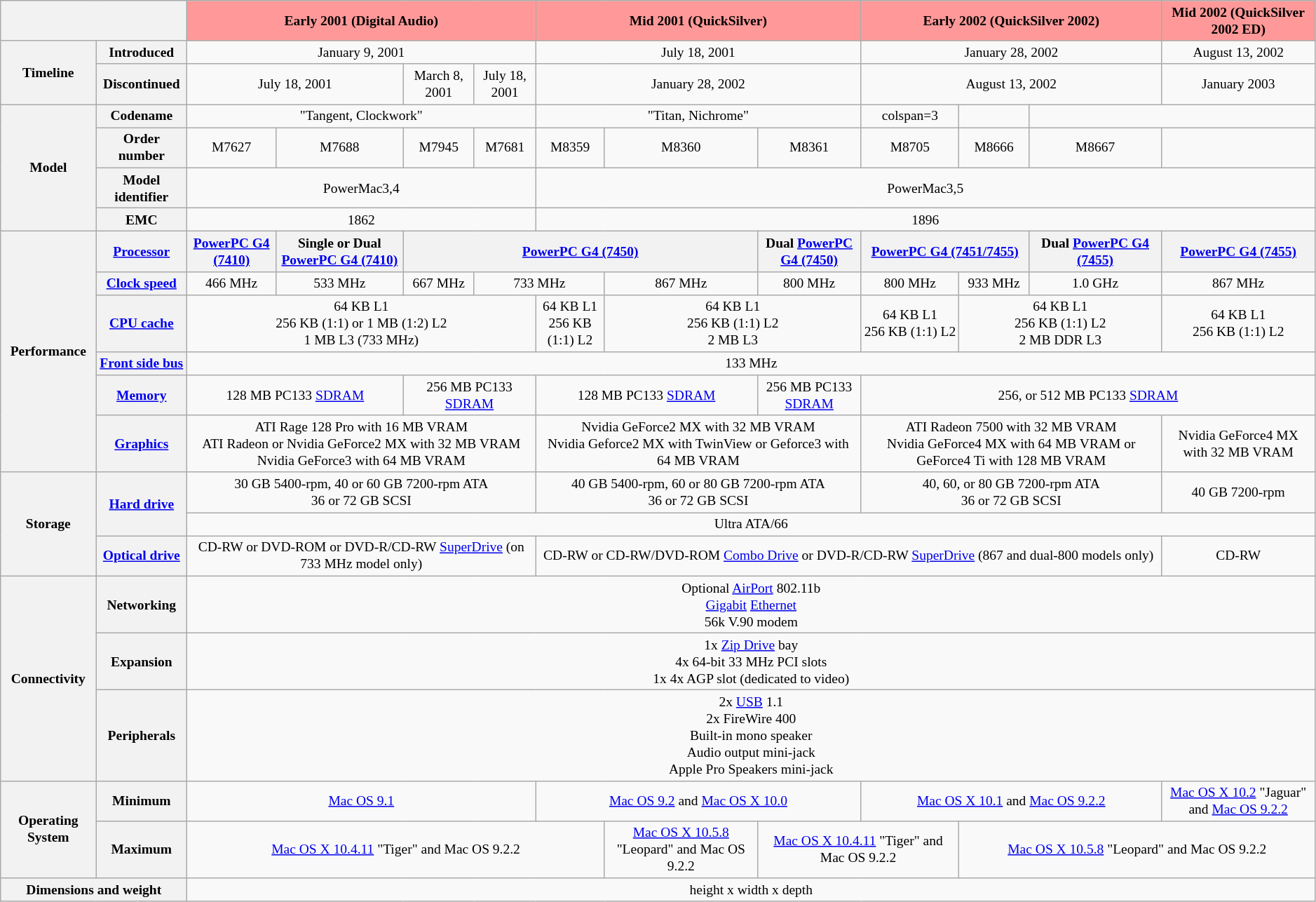<table class="wikitable mw-collapsible" style="font-size:small; text-align:center">
<tr>
<th colspan=2></th>
<th colspan=4 style="background:#FF9999">Early 2001 (Digital Audio)</th>
<th colspan=3 style="background:#FF9999">Mid 2001 (QuickSilver)</th>
<th colspan=3 style="background:#FF9999">Early 2002 (QuickSilver 2002)</th>
<th style="background:#FF9999">Mid 2002 (QuickSilver 2002 ED)</th>
</tr>
<tr>
<th rowspan=2>Timeline</th>
<th>Introduced</th>
<td colspan=4>January 9, 2001</td>
<td colspan=3>July 18, 2001</td>
<td colspan=3>January 28, 2002</td>
<td>August 13, 2002</td>
</tr>
<tr>
<th>Discontinued</th>
<td colspan=2>July 18, 2001</td>
<td>March 8, 2001</td>
<td>July 18, 2001</td>
<td colspan=3>January 28, 2002</td>
<td colspan=3>August 13, 2002</td>
<td>January 2003</td>
</tr>
<tr>
<th rowspan=4>Model</th>
<th>Codename</th>
<td colspan=4>"Tangent, Clockwork"</td>
<td colspan=3>"Titan, Nichrome"</td>
<td>colspan=3 </td>
<td></td>
</tr>
<tr>
<th>Order number</th>
<td>M7627</td>
<td>M7688</td>
<td>M7945</td>
<td>M7681</td>
<td>M8359</td>
<td>M8360</td>
<td>M8361</td>
<td>M8705</td>
<td>M8666</td>
<td>M8667</td>
<td></td>
</tr>
<tr>
<th>Model identifier</th>
<td colspan=4>PowerMac3,4</td>
<td colspan=7>PowerMac3,5</td>
</tr>
<tr>
<th>EMC</th>
<td colspan=4>1862</td>
<td colspan=7>1896</td>
</tr>
<tr>
<th rowspan=6>Performance</th>
<th><a href='#'>Processor</a></th>
<th><a href='#'>PowerPC G4 (7410)</a></th>
<th>Single or Dual <a href='#'>PowerPC G4 (7410)</a></th>
<th colspan=4><a href='#'>PowerPC G4 (7450)</a></th>
<th>Dual <a href='#'>PowerPC G4 (7450)</a></th>
<th colspan=2><a href='#'>PowerPC G4 (7451/7455)</a></th>
<th>Dual <a href='#'>PowerPC G4 (7455)</a></th>
<th><a href='#'>PowerPC G4 (7455)</a></th>
</tr>
<tr>
<th><a href='#'>Clock speed</a></th>
<td>466 MHz</td>
<td>533 MHz</td>
<td>667 MHz</td>
<td colspan=2>733 MHz</td>
<td>867 MHz</td>
<td>800 MHz</td>
<td>800 MHz</td>
<td>933 MHz</td>
<td>1.0 GHz</td>
<td>867 MHz</td>
</tr>
<tr>
<th><a href='#'>CPU cache</a></th>
<td colspan=4>64 KB L1<br>256 KB (1:1) or 1 MB (1:2) L2<br>1 MB L3 (733 MHz)</td>
<td>64 KB L1<br>256 KB (1:1) L2</td>
<td colspan=2>64 KB L1<br>256 KB (1:1) L2<br>2 MB L3</td>
<td>64 KB L1<br>256 KB (1:1) L2</td>
<td colspan=2>64 KB L1<br>256 KB (1:1) L2<br>2 MB DDR L3</td>
<td>64 KB L1<br>256 KB (1:1) L2</td>
</tr>
<tr>
<th><a href='#'>Front side bus</a></th>
<td colspan="11">133 MHz</td>
</tr>
<tr>
<th><a href='#'>Memory</a></th>
<td colspan=2>128 MB PC133 <a href='#'>SDRAM</a><br><em></em></td>
<td colspan=2>256 MB PC133 <a href='#'>SDRAM</a><br><em></em></td>
<td colspan=2>128 MB PC133 <a href='#'>SDRAM</a><br><em></em></td>
<td>256 MB PC133 <a href='#'>SDRAM</a><br><em></em></td>
<td colspan=4>256, or 512 MB PC133 <a href='#'>SDRAM</a><br><em></em></td>
</tr>
<tr>
<th><a href='#'>Graphics</a></th>
<td colspan=4>ATI Rage 128 Pro with 16 MB VRAM<br>ATI Radeon or Nvidia GeForce2 MX with 32 MB VRAM<br>Nvidia GeForce3 with 64 MB VRAM</td>
<td colspan=3>Nvidia GeForce2 MX with 32 MB VRAM<br>Nvidia Geforce2 MX with TwinView or Geforce3 with 64 MB VRAM</td>
<td colspan=3>ATI Radeon 7500 with 32 MB VRAM<br>Nvidia GeForce4 MX with 64 MB VRAM or GeForce4 Ti with 128 MB VRAM</td>
<td>Nvidia GeForce4 MX with 32 MB VRAM</td>
</tr>
<tr>
<th rowspan=3>Storage</th>
<th rowspan=2><a href='#'>Hard drive</a></th>
<td colspan=4>30 GB 5400-rpm, 40 or 60 GB 7200-rpm ATA<br>36 or 72 GB SCSI<br></td>
<td colspan=3>40 GB 5400-rpm, 60 or 80 GB 7200-rpm ATA<br>36 or 72 GB SCSI<br></td>
<td colspan=3>40, 60, or 80 GB 7200-rpm ATA<br>36 or 72 GB SCSI<br></td>
<td>40 GB 7200-rpm<br></td>
</tr>
<tr>
<td colspan=11>Ultra ATA/66 <em></em></td>
</tr>
<tr>
<th><a href='#'>Optical drive</a></th>
<td colspan=4>CD-RW or DVD-ROM or DVD-R/CD-RW <a href='#'>SuperDrive</a> (on 733 MHz model only)</td>
<td colspan=6>CD-RW or CD-RW/DVD-ROM <a href='#'>Combo Drive</a> or DVD-R/CD-RW <a href='#'>SuperDrive</a> (867 and dual-800 models only)</td>
<td>CD-RW</td>
</tr>
<tr>
<th rowspan=3>Connectivity</th>
<th>Networking</th>
<td colspan=11>Optional <a href='#'>AirPort</a> 802.11b<br><a href='#'>Gigabit</a> <a href='#'>Ethernet</a><br>56k V.90 modem</td>
</tr>
<tr>
<th>Expansion</th>
<td colspan=11>1x <a href='#'>Zip Drive</a> bay <em></em><br>4x 64-bit 33 MHz PCI slots<br>1x 4x AGP slot (dedicated to video)</td>
</tr>
<tr>
<th>Peripherals</th>
<td colspan=11>2x <a href='#'>USB</a> 1.1<br>2x FireWire 400<br>Built-in mono speaker<br>Audio output mini-jack<br>Apple Pro Speakers mini-jack</td>
</tr>
<tr>
<th rowspan="2">Operating System</th>
<th>Minimum</th>
<td colspan="4"><a href='#'>Mac OS 9.1</a></td>
<td colspan="3"><a href='#'>Mac OS 9.2</a> and <a href='#'>Mac OS X 10.0</a></td>
<td colspan="3"><a href='#'>Mac OS X 10.1</a> and <a href='#'>Mac OS 9.2.2</a></td>
<td><a href='#'>Mac OS X 10.2</a> "Jaguar" and <a href='#'>Mac OS 9.2.2</a></td>
</tr>
<tr>
<th>Maximum</th>
<td colspan="5"><a href='#'>Mac OS X 10.4.11</a> "Tiger" and Mac OS 9.2.2<br><em></em></td>
<td><a href='#'>Mac OS X 10.5.8</a> "Leopard" and Mac OS 9.2.2</td>
<td colspan="2"><a href='#'>Mac OS X 10.4.11</a> "Tiger" and Mac OS 9.2.2<br><em></em></td>
<td colspan="3"><a href='#'>Mac OS X 10.5.8</a> "Leopard" and Mac OS 9.2.2</td>
</tr>
<tr>
<th colspan=2>Dimensions and weight</th>
<td colspan=11> height x  width x  depth <br></td>
</tr>
</table>
